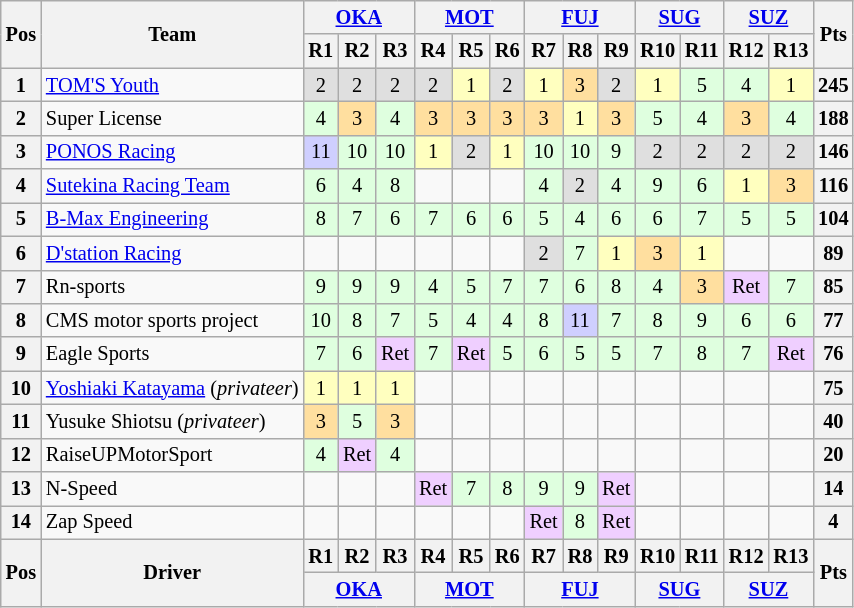<table class="wikitable" style="font-size: 85%; text-align: center;">
<tr>
<th rowspan="2" valign="middle">Pos</th>
<th rowspan="2" valign="middle">Team</th>
<th colspan="3"><a href='#'>OKA</a></th>
<th colspan="3"><a href='#'>MOT</a></th>
<th colspan="3"><a href='#'>FUJ</a></th>
<th colspan="2"><a href='#'>SUG</a></th>
<th colspan="2"><a href='#'>SUZ</a></th>
<th rowspan="2" valign="middle">Pts</th>
</tr>
<tr>
<th>R1</th>
<th>R2</th>
<th>R3</th>
<th>R4</th>
<th>R5</th>
<th>R6</th>
<th>R7</th>
<th>R8</th>
<th>R9</th>
<th>R10</th>
<th>R11</th>
<th>R12</th>
<th>R13</th>
</tr>
<tr>
<th>1</th>
<td align="left"><a href='#'>TOM'S Youth</a></td>
<td bgcolor="#DFDFDF">2</td>
<td bgcolor="#DFDFDF">2</td>
<td bgcolor="#DFDFDF">2</td>
<td bgcolor="#DFDFDF">2</td>
<td bgcolor="#FFFFBF">1</td>
<td bgcolor="#DFDFDF">2</td>
<td bgcolor="#FFFFBF">1</td>
<td bgcolor="#FFDF9F">3</td>
<td bgcolor="#DFDFDF">2</td>
<td bgcolor="#FFFFBF">1</td>
<td bgcolor="#DFFFDF">5</td>
<td bgcolor="#DFFFDF">4</td>
<td bgcolor="#FFFFBF">1</td>
<th>245</th>
</tr>
<tr>
<th>2</th>
<td align="left">Super License</td>
<td bgcolor="#DFFFDF">4</td>
<td bgcolor="#FFDF9F">3</td>
<td bgcolor="#DFFFDF">4</td>
<td bgcolor="#FFDF9F">3</td>
<td bgcolor="#FFDF9F">3</td>
<td bgcolor="#FFDF9F">3</td>
<td bgcolor="#FFDF9F">3</td>
<td bgcolor="#FFFFBF">1</td>
<td bgcolor="#FFDF9F">3</td>
<td bgcolor="#DFFFDF">5</td>
<td bgcolor="#DFFFDF">4</td>
<td bgcolor="#FFDF9F">3</td>
<td bgcolor="#DFFFDF">4</td>
<th>188</th>
</tr>
<tr>
<th>3</th>
<td align="left"><a href='#'>PONOS Racing</a></td>
<td bgcolor="#CFCFFF">11</td>
<td bgcolor="#DFFFDF">10</td>
<td bgcolor="#DFFFDF">10</td>
<td bgcolor="#FFFFBF">1</td>
<td bgcolor="#DFDFDF">2</td>
<td bgcolor="#FFFFBF">1</td>
<td bgcolor="#DFFFDF">10</td>
<td bgcolor="#DFFFDF">10</td>
<td bgcolor="#DFFFDF">9</td>
<td bgcolor="#DFDFDF">2</td>
<td bgcolor="#DFDFDF">2</td>
<td bgcolor="#DFDFDF">2</td>
<td bgcolor="#DFDFDF">2</td>
<th>146</th>
</tr>
<tr>
<th>4</th>
<td align="left"><a href='#'>Sutekina Racing Team</a></td>
<td bgcolor="#DFFFDF">6</td>
<td bgcolor="#DFFFDF">4</td>
<td bgcolor="#DFFFDF">8</td>
<td></td>
<td></td>
<td></td>
<td bgcolor="#DFFFDF">4</td>
<td bgcolor="#DFDFDF">2</td>
<td bgcolor="#DFFFDF">4</td>
<td bgcolor="#DFFFDF">9</td>
<td bgcolor="#DFFFDF">6</td>
<td bgcolor="#FFFFBF">1</td>
<td bgcolor="#FFDF9F">3</td>
<th>116</th>
</tr>
<tr>
<th>5</th>
<td align="left"><a href='#'>B-Max Engineering</a></td>
<td bgcolor="#DFFFDF">8</td>
<td bgcolor="#DFFFDF">7</td>
<td bgcolor="#DFFFDF">6</td>
<td bgcolor="#DFFFDF">7</td>
<td bgcolor="#DFFFDF">6</td>
<td bgcolor="#DFFFDF">6</td>
<td bgcolor="#DFFFDF">5</td>
<td bgcolor="#DFFFDF">4</td>
<td bgcolor="#DFFFDF">6</td>
<td bgcolor="#DFFFDF">6</td>
<td bgcolor="#DFFFDF">7</td>
<td bgcolor="#DFFFDF">5</td>
<td bgcolor="#DFFFDF">5</td>
<th>104</th>
</tr>
<tr>
<th>6</th>
<td align="left"><a href='#'>D'station Racing</a></td>
<td></td>
<td></td>
<td></td>
<td></td>
<td></td>
<td></td>
<td bgcolor="#DFDFDF">2</td>
<td bgcolor="#DFFFDF">7</td>
<td bgcolor="#FFFFBF">1</td>
<td bgcolor="#FFDF9F">3</td>
<td bgcolor="#FFFFBF">1</td>
<td></td>
<td></td>
<th>89</th>
</tr>
<tr>
<th>7</th>
<td align="left">Rn-sports</td>
<td bgcolor="#DFFFDF">9</td>
<td bgcolor="#DFFFDF">9</td>
<td bgcolor="#DFFFDF">9</td>
<td bgcolor="#DFFFDF">4</td>
<td bgcolor="#DFFFDF">5</td>
<td bgcolor="#DFFFDF">7</td>
<td bgcolor="#DFFFDF">7</td>
<td bgcolor="#DFFFDF">6</td>
<td bgcolor="#DFFFDF">8</td>
<td bgcolor="#DFFFDF">4</td>
<td bgcolor="#FFDF9F">3</td>
<td bgcolor="#EFCFFF">Ret</td>
<td bgcolor="#DFFFDF">7</td>
<th>85</th>
</tr>
<tr>
<th>8</th>
<td align="left">CMS motor sports project</td>
<td bgcolor="#DFFFDF">10</td>
<td bgcolor="#DFFFDF">8</td>
<td bgcolor="#DFFFDF">7</td>
<td bgcolor="#DFFFDF">5</td>
<td bgcolor="#DFFFDF">4</td>
<td bgcolor="#DFFFDF">4</td>
<td bgcolor="#DFFFDF">8</td>
<td bgcolor="#CFCFFF">11</td>
<td bgcolor="#DFFFDF">7</td>
<td bgcolor="#DFFFDF">8</td>
<td bgcolor="#DFFFDF">9</td>
<td bgcolor="#DFFFDF">6</td>
<td bgcolor="#DFFFDF">6</td>
<th>77</th>
</tr>
<tr>
<th>9</th>
<td align="left">Eagle Sports</td>
<td bgcolor="#DFFFDF">7</td>
<td bgcolor="#DFFFDF">6</td>
<td bgcolor="#EFCFFF">Ret</td>
<td bgcolor="#DFFFDF">7</td>
<td bgcolor="#EFCFFF">Ret</td>
<td bgcolor="#DFFFDF">5</td>
<td bgcolor="#DFFFDF">6</td>
<td bgcolor="#DFFFDF">5</td>
<td bgcolor="#DFFFDF">5</td>
<td bgcolor="#DFFFDF">7</td>
<td bgcolor="#DFFFDF">8</td>
<td bgcolor="#DFFFDF">7</td>
<td bgcolor="#EFCFFF">Ret</td>
<th>76</th>
</tr>
<tr>
<th>10</th>
<td align="left"><a href='#'>Yoshiaki Katayama</a> (<em>privateer</em>)</td>
<td bgcolor="#FFFFBF">1</td>
<td bgcolor="#FFFFBF">1</td>
<td bgcolor="#FFFFBF">1</td>
<td></td>
<td></td>
<td></td>
<td></td>
<td></td>
<td></td>
<td></td>
<td></td>
<td></td>
<td></td>
<th>75</th>
</tr>
<tr>
<th>11</th>
<td align="left">Yusuke Shiotsu (<em>privateer</em>)</td>
<td bgcolor="#FFDF9F">3</td>
<td bgcolor="#DFFFDF">5</td>
<td bgcolor="#FFDF9F">3</td>
<td></td>
<td></td>
<td></td>
<td></td>
<td></td>
<td></td>
<td></td>
<td></td>
<td></td>
<td></td>
<th>40</th>
</tr>
<tr>
<th>12</th>
<td align="left">RaiseUPMotorSport</td>
<td bgcolor="#DFFFDF">4</td>
<td bgcolor="#EFCFFF">Ret</td>
<td bgcolor="#DFFFDF">4</td>
<td></td>
<td></td>
<td></td>
<td></td>
<td></td>
<td></td>
<td></td>
<td></td>
<td></td>
<td></td>
<th>20</th>
</tr>
<tr>
<th>13</th>
<td align="left">N-Speed</td>
<td></td>
<td></td>
<td></td>
<td bgcolor="#EFCFFF">Ret</td>
<td bgcolor="#DFFFDF">7</td>
<td bgcolor="#DFFFDF">8</td>
<td bgcolor="#DFFFDF">9</td>
<td bgcolor="#DFFFDF">9</td>
<td bgcolor="#EFCFFF">Ret</td>
<td></td>
<td></td>
<td></td>
<td></td>
<th>14</th>
</tr>
<tr>
<th>14</th>
<td align="left">Zap Speed</td>
<td></td>
<td></td>
<td></td>
<td></td>
<td></td>
<td></td>
<td bgcolor="#EFCFFF">Ret</td>
<td bgcolor="#DFFFDF">8</td>
<td bgcolor="#EFCFFF">Ret</td>
<td></td>
<td></td>
<td></td>
<td></td>
<th>4</th>
</tr>
<tr>
<th rowspan="2">Pos</th>
<th rowspan="2">Driver</th>
<th>R1</th>
<th>R2</th>
<th>R3</th>
<th>R4</th>
<th>R5</th>
<th>R6</th>
<th>R7</th>
<th>R8</th>
<th>R9</th>
<th>R10</th>
<th>R11</th>
<th>R12</th>
<th>R13</th>
<th rowspan="2">Pts</th>
</tr>
<tr>
<th colspan="3"><a href='#'>OKA</a></th>
<th colspan="3"><a href='#'>MOT</a></th>
<th colspan="3"><a href='#'>FUJ</a></th>
<th colspan="2"><a href='#'>SUG</a></th>
<th colspan="2"><a href='#'>SUZ</a></th>
</tr>
</table>
